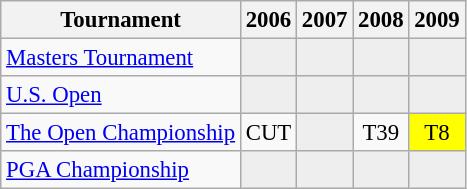<table class="wikitable" style="font-size:95%;text-align:center;">
<tr>
<th>Tournament</th>
<th>2006</th>
<th>2007</th>
<th>2008</th>
<th>2009</th>
</tr>
<tr>
<td align=left><a href='#'>Masters Tournament</a></td>
<td style="background:#eeeeee;"></td>
<td style="background:#eeeeee;"></td>
<td style="background:#eeeeee;"></td>
<td style="background:#eeeeee;"></td>
</tr>
<tr>
<td align=left><a href='#'>U.S. Open</a></td>
<td style="background:#eeeeee;"></td>
<td style="background:#eeeeee;"></td>
<td style="background:#eeeeee;"></td>
<td style="background:#eeeeee;"></td>
</tr>
<tr>
<td align=left><a href='#'>The Open Championship</a></td>
<td>CUT</td>
<td style="background:#eeeeee;"></td>
<td>T39</td>
<td style="background:yellow;">T8</td>
</tr>
<tr>
<td align=left><a href='#'>PGA Championship</a></td>
<td style="background:#eeeeee;"></td>
<td style="background:#eeeeee;"></td>
<td style="background:#eeeeee;"></td>
<td style="background:#eeeeee;"></td>
</tr>
</table>
